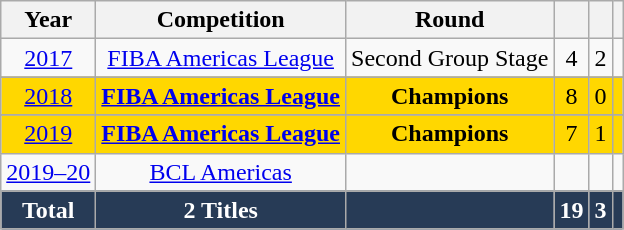<table class="wikitable" style="text-align:center;">
<tr>
<th>Year</th>
<th>Competition</th>
<th>Round</th>
<th></th>
<th></th>
<th></th>
</tr>
<tr>
<td><a href='#'>2017</a></td>
<td><a href='#'>FIBA Americas League</a></td>
<td>Second Group Stage</td>
<td>4</td>
<td>2</td>
<td></td>
</tr>
<tr>
</tr>
<tr bgcolor=gold>
<td><a href='#'>2018</a></td>
<td><strong><a href='#'>FIBA Americas League</a></strong></td>
<td><strong>Champions</strong></td>
<td>8</td>
<td>0</td>
<td></td>
</tr>
<tr>
</tr>
<tr bgcolor=gold>
<td><a href='#'>2019</a></td>
<td><strong><a href='#'>FIBA Americas League</a></strong></td>
<td><strong>Champions</strong></td>
<td>7</td>
<td>1</td>
<td></td>
</tr>
<tr>
<td><a href='#'>2019–20</a></td>
<td><a href='#'>BCL Americas</a></td>
<td></td>
<td></td>
<td></td>
<td></td>
</tr>
<tr>
</tr>
<tr style="color:white;">
<th style="background:#273B56;">Total</th>
<th style="background:#273B56;">2 Titles</th>
<th style="background:#273B56;"></th>
<th style="background:#273B56;">19</th>
<th style="background:#273B56;">3</th>
<th style="background:#273B56;"></th>
</tr>
</table>
